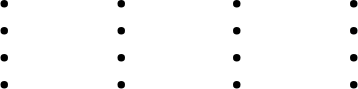<table>
<tr>
<td valign="top" width=20%><br><ul><li></li><li></li><li></li><li></li></ul></td>
<td valign="top" width=8%></td>
<td valign="top" width=20%><br><ul><li></li><li></li><li></li><li></li></ul></td>
<td valign="top" width=8%></td>
<td valign="top" width=20%><br><ul><li></li><li></li><li></li><li></li></ul></td>
<td valign="top" width=8%></td>
<td valign="top" width=20%><br><ul><li></li><li></li><li></li><li></li></ul></td>
</tr>
</table>
